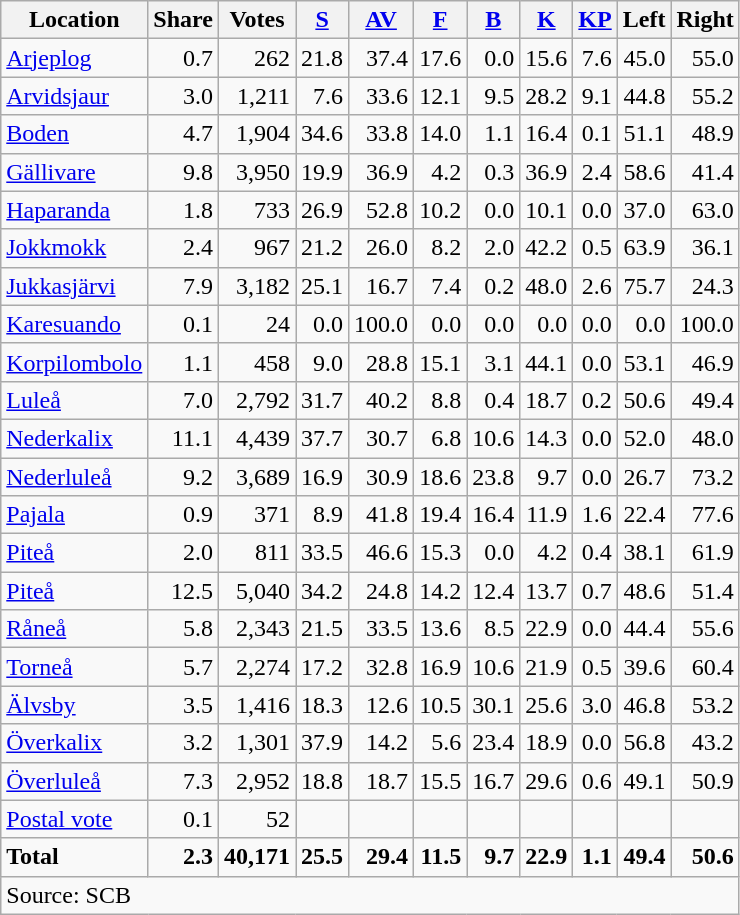<table class="wikitable sortable" style=text-align:right>
<tr>
<th>Location</th>
<th>Share</th>
<th>Votes</th>
<th><a href='#'>S</a></th>
<th><a href='#'>AV</a></th>
<th><a href='#'>F</a></th>
<th><a href='#'>B</a></th>
<th><a href='#'>K</a></th>
<th><a href='#'>KP</a></th>
<th>Left</th>
<th>Right</th>
</tr>
<tr>
<td align=left><a href='#'>Arjeplog</a></td>
<td>0.7</td>
<td>262</td>
<td>21.8</td>
<td>37.4</td>
<td>17.6</td>
<td>0.0</td>
<td>15.6</td>
<td>7.6</td>
<td>45.0</td>
<td>55.0</td>
</tr>
<tr>
<td align=left><a href='#'>Arvidsjaur</a></td>
<td>3.0</td>
<td>1,211</td>
<td>7.6</td>
<td>33.6</td>
<td>12.1</td>
<td>9.5</td>
<td>28.2</td>
<td>9.1</td>
<td>44.8</td>
<td>55.2</td>
</tr>
<tr>
<td align=left><a href='#'>Boden</a></td>
<td>4.7</td>
<td>1,904</td>
<td>34.6</td>
<td>33.8</td>
<td>14.0</td>
<td>1.1</td>
<td>16.4</td>
<td>0.1</td>
<td>51.1</td>
<td>48.9</td>
</tr>
<tr>
<td align=left><a href='#'>Gällivare</a></td>
<td>9.8</td>
<td>3,950</td>
<td>19.9</td>
<td>36.9</td>
<td>4.2</td>
<td>0.3</td>
<td>36.9</td>
<td>2.4</td>
<td>58.6</td>
<td>41.4</td>
</tr>
<tr>
<td align=left><a href='#'>Haparanda</a></td>
<td>1.8</td>
<td>733</td>
<td>26.9</td>
<td>52.8</td>
<td>10.2</td>
<td>0.0</td>
<td>10.1</td>
<td>0.0</td>
<td>37.0</td>
<td>63.0</td>
</tr>
<tr>
<td align=left><a href='#'>Jokkmokk</a></td>
<td>2.4</td>
<td>967</td>
<td>21.2</td>
<td>26.0</td>
<td>8.2</td>
<td>2.0</td>
<td>42.2</td>
<td>0.5</td>
<td>63.9</td>
<td>36.1</td>
</tr>
<tr>
<td align=left><a href='#'>Jukkasjärvi</a></td>
<td>7.9</td>
<td>3,182</td>
<td>25.1</td>
<td>16.7</td>
<td>7.4</td>
<td>0.2</td>
<td>48.0</td>
<td>2.6</td>
<td>75.7</td>
<td>24.3</td>
</tr>
<tr>
<td align=left><a href='#'>Karesuando</a></td>
<td>0.1</td>
<td>24</td>
<td>0.0</td>
<td>100.0</td>
<td>0.0</td>
<td>0.0</td>
<td>0.0</td>
<td>0.0</td>
<td>0.0</td>
<td>100.0</td>
</tr>
<tr>
<td align=left><a href='#'>Korpilombolo</a></td>
<td>1.1</td>
<td>458</td>
<td>9.0</td>
<td>28.8</td>
<td>15.1</td>
<td>3.1</td>
<td>44.1</td>
<td>0.0</td>
<td>53.1</td>
<td>46.9</td>
</tr>
<tr>
<td align=left><a href='#'>Luleå</a></td>
<td>7.0</td>
<td>2,792</td>
<td>31.7</td>
<td>40.2</td>
<td>8.8</td>
<td>0.4</td>
<td>18.7</td>
<td>0.2</td>
<td>50.6</td>
<td>49.4</td>
</tr>
<tr>
<td align=left><a href='#'>Nederkalix</a></td>
<td>11.1</td>
<td>4,439</td>
<td>37.7</td>
<td>30.7</td>
<td>6.8</td>
<td>10.6</td>
<td>14.3</td>
<td>0.0</td>
<td>52.0</td>
<td>48.0</td>
</tr>
<tr>
<td align=left><a href='#'>Nederluleå</a></td>
<td>9.2</td>
<td>3,689</td>
<td>16.9</td>
<td>30.9</td>
<td>18.6</td>
<td>23.8</td>
<td>9.7</td>
<td>0.0</td>
<td>26.7</td>
<td>73.2</td>
</tr>
<tr>
<td align=left><a href='#'>Pajala</a></td>
<td>0.9</td>
<td>371</td>
<td>8.9</td>
<td>41.8</td>
<td>19.4</td>
<td>16.4</td>
<td>11.9</td>
<td>1.6</td>
<td>22.4</td>
<td>77.6</td>
</tr>
<tr>
<td align=left><a href='#'>Piteå</a></td>
<td>2.0</td>
<td>811</td>
<td>33.5</td>
<td>46.6</td>
<td>15.3</td>
<td>0.0</td>
<td>4.2</td>
<td>0.4</td>
<td>38.1</td>
<td>61.9</td>
</tr>
<tr>
<td align=left><a href='#'>Piteå</a></td>
<td>12.5</td>
<td>5,040</td>
<td>34.2</td>
<td>24.8</td>
<td>14.2</td>
<td>12.4</td>
<td>13.7</td>
<td>0.7</td>
<td>48.6</td>
<td>51.4</td>
</tr>
<tr>
<td align=left><a href='#'>Råneå</a></td>
<td>5.8</td>
<td>2,343</td>
<td>21.5</td>
<td>33.5</td>
<td>13.6</td>
<td>8.5</td>
<td>22.9</td>
<td>0.0</td>
<td>44.4</td>
<td>55.6</td>
</tr>
<tr>
<td align=left><a href='#'>Torneå</a></td>
<td>5.7</td>
<td>2,274</td>
<td>17.2</td>
<td>32.8</td>
<td>16.9</td>
<td>10.6</td>
<td>21.9</td>
<td>0.5</td>
<td>39.6</td>
<td>60.4</td>
</tr>
<tr>
<td align=left><a href='#'>Älvsby</a></td>
<td>3.5</td>
<td>1,416</td>
<td>18.3</td>
<td>12.6</td>
<td>10.5</td>
<td>30.1</td>
<td>25.6</td>
<td>3.0</td>
<td>46.8</td>
<td>53.2</td>
</tr>
<tr>
<td align=left><a href='#'>Överkalix</a></td>
<td>3.2</td>
<td>1,301</td>
<td>37.9</td>
<td>14.2</td>
<td>5.6</td>
<td>23.4</td>
<td>18.9</td>
<td>0.0</td>
<td>56.8</td>
<td>43.2</td>
</tr>
<tr>
<td align=left><a href='#'>Överluleå</a></td>
<td>7.3</td>
<td>2,952</td>
<td>18.8</td>
<td>18.7</td>
<td>15.5</td>
<td>16.7</td>
<td>29.6</td>
<td>0.6</td>
<td>49.1</td>
<td>50.9</td>
</tr>
<tr>
<td align=left><a href='#'>Postal vote</a></td>
<td>0.1</td>
<td>52</td>
<td></td>
<td></td>
<td></td>
<td></td>
<td></td>
<td></td>
<td></td>
<td></td>
</tr>
<tr>
<td align=left><strong>Total</strong></td>
<td><strong>2.3</strong></td>
<td><strong>40,171</strong></td>
<td><strong>25.5</strong></td>
<td><strong>29.4</strong></td>
<td><strong>11.5</strong></td>
<td><strong>9.7</strong></td>
<td><strong>22.9</strong></td>
<td><strong>1.1</strong></td>
<td><strong>49.4</strong></td>
<td><strong>50.6</strong></td>
</tr>
<tr>
<td align=left colspan=11>Source: SCB </td>
</tr>
</table>
